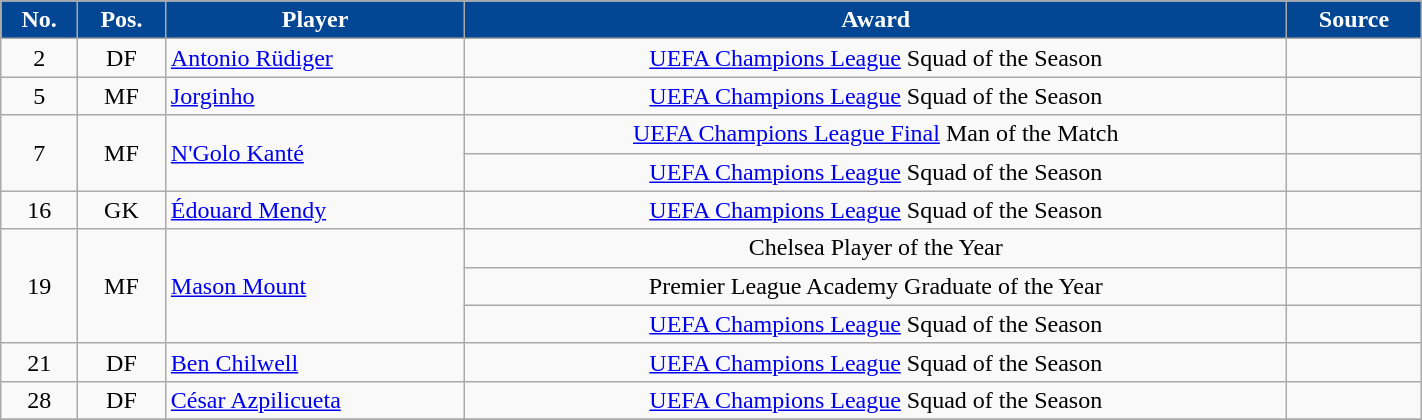<table class="wikitable" style="text-align:center; width:75%;">
<tr>
<th scope="col" style="background:#034694; color:#FFFFFF">No.</th>
<th scope="col" style="background:#034694; color:#FFFFFF">Pos.</th>
<th scope="col" style="background:#034694; color:#FFFFFF">Player</th>
<th scope="col" style="background:#034694; color:#FFFFFF">Award</th>
<th scope="col" style="background:#034694; color:#FFFFFF">Source</th>
</tr>
<tr>
<td>2</td>
<td>DF</td>
<td style="text-align:left;"> <a href='#'>Antonio Rüdiger</a></td>
<td><a href='#'>UEFA Champions League</a> Squad of the Season</td>
<td></td>
</tr>
<tr>
<td>5</td>
<td>MF</td>
<td style="text-align:left;"> <a href='#'>Jorginho</a></td>
<td><a href='#'>UEFA Champions League</a> Squad of the Season</td>
<td></td>
</tr>
<tr>
<td rowspan="2">7</td>
<td rowspan="2">MF</td>
<td rowspan="2" style="text-align:left;"> <a href='#'>N'Golo Kanté</a></td>
<td><a href='#'>UEFA Champions League Final</a> Man of the Match</td>
<td></td>
</tr>
<tr>
<td><a href='#'>UEFA Champions League</a> Squad of the Season</td>
<td></td>
</tr>
<tr>
<td>16</td>
<td>GK</td>
<td style="text-align:left;"> <a href='#'>Édouard Mendy</a></td>
<td><a href='#'>UEFA Champions League</a> Squad of the Season</td>
<td></td>
</tr>
<tr>
<td rowspan="3">19</td>
<td rowspan="3">MF</td>
<td rowspan="3" style="text-align:left;"> <a href='#'>Mason Mount</a></td>
<td>Chelsea Player of the Year</td>
<td></td>
</tr>
<tr>
<td>Premier League Academy Graduate of the Year</td>
<td></td>
</tr>
<tr>
<td><a href='#'>UEFA Champions League</a> Squad of the Season</td>
<td></td>
</tr>
<tr>
<td>21</td>
<td>DF</td>
<td style="text-align:left;"> <a href='#'>Ben Chilwell</a></td>
<td><a href='#'>UEFA Champions League</a> Squad of the Season</td>
<td></td>
</tr>
<tr>
<td>28</td>
<td>DF</td>
<td style="text-align:left;"> <a href='#'>César Azpilicueta</a></td>
<td><a href='#'>UEFA Champions League</a> Squad of the Season</td>
<td></td>
</tr>
<tr>
</tr>
</table>
